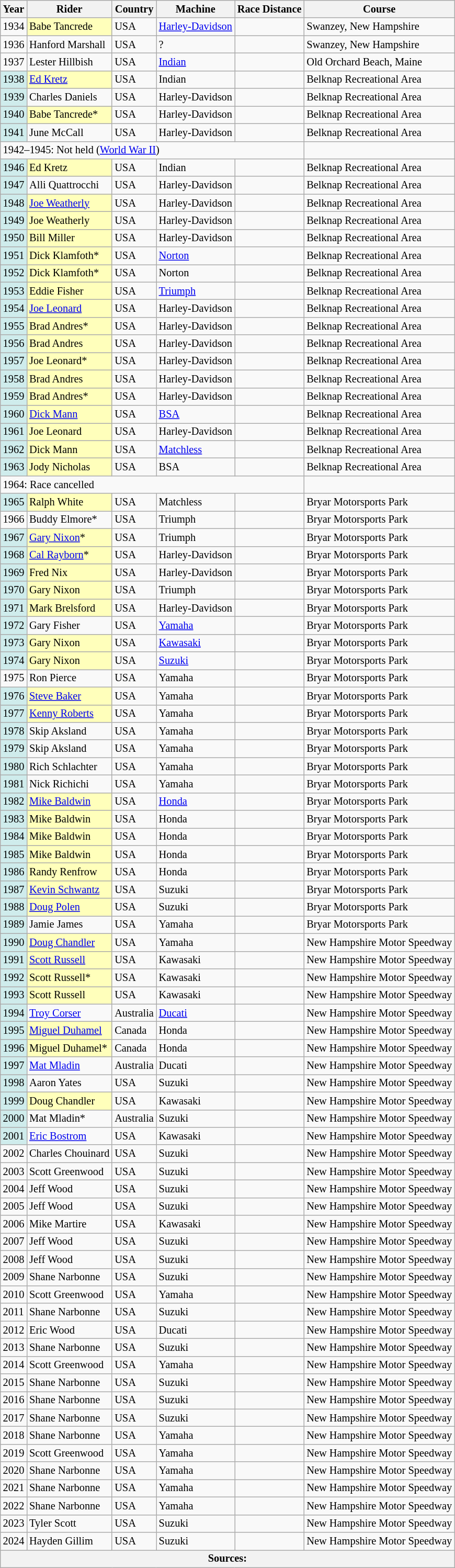<table class="wikitable sortable" style="font-size: 85%;">
<tr>
<th>Year</th>
<th>Rider</th>
<th>Country</th>
<th>Machine</th>
<th>Race Distance</th>
<th>Course</th>
</tr>
<tr>
<td>1934</td>
<td style="background:#ffffbb;">Babe Tancrede</td>
<td>USA</td>
<td><a href='#'>Harley-Davidson</a></td>
<td></td>
<td> Swanzey, New Hampshire</td>
</tr>
<tr>
<td>1936</td>
<td>Hanford Marshall</td>
<td>USA</td>
<td>?</td>
<td></td>
<td> Swanzey, New Hampshire</td>
</tr>
<tr>
<td>1937</td>
<td>Lester Hillbish</td>
<td>USA</td>
<td><a href='#'>Indian</a></td>
<td></td>
<td> Old Orchard Beach, Maine</td>
</tr>
<tr>
<td style="background:#cfecec;">1938</td>
<td style="background:#ffffbb;"><a href='#'>Ed Kretz</a></td>
<td>USA</td>
<td>Indian</td>
<td></td>
<td> Belknap Recreational Area</td>
</tr>
<tr>
<td style="background:#cfecec;">1939</td>
<td>Charles Daniels</td>
<td>USA</td>
<td>Harley-Davidson</td>
<td></td>
<td> Belknap Recreational Area</td>
</tr>
<tr>
<td style="background:#cfecec;">1940</td>
<td style="background:#ffffbb;">Babe Tancrede*</td>
<td>USA</td>
<td>Harley-Davidson</td>
<td></td>
<td> Belknap Recreational Area</td>
</tr>
<tr>
<td style="background:#cfecec;">1941</td>
<td>June McCall</td>
<td>USA</td>
<td>Harley-Davidson</td>
<td></td>
<td> Belknap Recreational Area</td>
</tr>
<tr>
<td colspan=5>1942–1945: Not held (<a href='#'>World War II</a>)</td>
</tr>
<tr>
<td style="background:#cfecec;">1946</td>
<td style="background:#ffffbb;">Ed Kretz</td>
<td>USA</td>
<td>Indian</td>
<td></td>
<td> Belknap Recreational Area</td>
</tr>
<tr>
<td style="background:#cfecec;">1947</td>
<td>Alli Quattrocchi</td>
<td>USA</td>
<td>Harley-Davidson</td>
<td></td>
<td> Belknap Recreational Area</td>
</tr>
<tr>
<td style="background:#cfecec;">1948</td>
<td style="background:#ffffbb;"><a href='#'>Joe Weatherly</a></td>
<td>USA</td>
<td>Harley-Davidson</td>
<td></td>
<td> Belknap Recreational Area</td>
</tr>
<tr>
<td style="background:#cfecec;">1949</td>
<td style="background:#ffffbb;">Joe Weatherly</td>
<td>USA</td>
<td>Harley-Davidson</td>
<td></td>
<td> Belknap Recreational Area</td>
</tr>
<tr>
<td style="background:#cfecec;">1950</td>
<td style="background:#ffffbb;">Bill Miller</td>
<td>USA</td>
<td>Harley-Davidson</td>
<td></td>
<td> Belknap Recreational Area</td>
</tr>
<tr>
<td style="background:#cfecec;">1951</td>
<td style="background:#ffffbb;">Dick Klamfoth*</td>
<td>USA</td>
<td><a href='#'>Norton</a></td>
<td></td>
<td> Belknap Recreational Area</td>
</tr>
<tr>
<td style="background:#cfecec;">1952</td>
<td style="background:#ffffbb;">Dick Klamfoth*</td>
<td>USA</td>
<td>Norton</td>
<td></td>
<td> Belknap Recreational Area</td>
</tr>
<tr>
<td style="background:#cfecec;">1953</td>
<td style="background:#ffffbb;">Eddie Fisher</td>
<td>USA</td>
<td><a href='#'>Triumph</a></td>
<td></td>
<td> Belknap Recreational Area</td>
</tr>
<tr>
<td style="background:#cfecec;">1954</td>
<td style="background:#ffffbb;"><a href='#'>Joe Leonard</a></td>
<td>USA</td>
<td>Harley-Davidson</td>
<td></td>
<td> Belknap Recreational Area</td>
</tr>
<tr>
<td style="background:#cfecec;">1955</td>
<td style="background:#ffffbb;">Brad Andres*</td>
<td>USA</td>
<td>Harley-Davidson</td>
<td></td>
<td> Belknap Recreational Area</td>
</tr>
<tr>
<td style="background:#cfecec;">1956</td>
<td style="background:#ffffbb;">Brad Andres</td>
<td>USA</td>
<td>Harley-Davidson</td>
<td></td>
<td> Belknap Recreational Area</td>
</tr>
<tr>
<td style="background:#cfecec;">1957</td>
<td style="background:#ffffbb;">Joe Leonard*</td>
<td>USA</td>
<td>Harley-Davidson</td>
<td></td>
<td> Belknap Recreational Area</td>
</tr>
<tr>
<td style="background:#cfecec;">1958</td>
<td style="background:#ffffbb;">Brad Andres</td>
<td>USA</td>
<td>Harley-Davidson</td>
<td></td>
<td> Belknap Recreational Area</td>
</tr>
<tr>
<td style="background:#cfecec;">1959</td>
<td style="background:#ffffbb;">Brad Andres*</td>
<td>USA</td>
<td>Harley-Davidson</td>
<td></td>
<td> Belknap Recreational Area</td>
</tr>
<tr>
<td style="background:#cfecec;">1960</td>
<td style="background:#ffffbb;"><a href='#'>Dick Mann</a></td>
<td>USA</td>
<td><a href='#'>BSA</a></td>
<td></td>
<td> Belknap Recreational Area</td>
</tr>
<tr>
<td style="background:#cfecec;">1961</td>
<td style="background:#ffffbb;">Joe Leonard</td>
<td>USA</td>
<td>Harley-Davidson</td>
<td></td>
<td> Belknap Recreational Area</td>
</tr>
<tr>
<td style="background:#cfecec;">1962</td>
<td style="background:#ffffbb;">Dick Mann</td>
<td>USA</td>
<td><a href='#'>Matchless</a></td>
<td></td>
<td> Belknap Recreational Area</td>
</tr>
<tr>
<td style="background:#cfecec;">1963</td>
<td style="background:#ffffbb;">Jody Nicholas</td>
<td>USA</td>
<td>BSA</td>
<td></td>
<td> Belknap Recreational Area</td>
</tr>
<tr>
<td colspan=5>1964: Race cancelled</td>
</tr>
<tr>
<td style="background:#cfecec;">1965</td>
<td style="background:#ffffbb;">Ralph White</td>
<td>USA</td>
<td>Matchless</td>
<td></td>
<td> Bryar Motorsports Park</td>
</tr>
<tr>
<td>1966</td>
<td>Buddy Elmore*</td>
<td>USA</td>
<td>Triumph</td>
<td></td>
<td> Bryar Motorsports Park</td>
</tr>
<tr>
<td style="background:#cfecec;">1967</td>
<td style="background:#ffffbb;"><a href='#'>Gary Nixon</a>*</td>
<td>USA</td>
<td>Triumph</td>
<td></td>
<td> Bryar Motorsports Park</td>
</tr>
<tr>
<td style="background:#cfecec;">1968</td>
<td style="background:#ffffbb;"><a href='#'>Cal Rayborn</a>*</td>
<td>USA</td>
<td>Harley-Davidson</td>
<td></td>
<td> Bryar Motorsports Park</td>
</tr>
<tr>
<td style="background:#cfecec;">1969</td>
<td style="background:#ffffbb;">Fred Nix</td>
<td>USA</td>
<td>Harley-Davidson</td>
<td></td>
<td> Bryar Motorsports Park</td>
</tr>
<tr>
<td style="background:#cfecec;">1970</td>
<td style="background:#ffffbb;">Gary Nixon</td>
<td>USA</td>
<td>Triumph</td>
<td></td>
<td> Bryar Motorsports Park</td>
</tr>
<tr>
<td style="background:#cfecec;">1971</td>
<td style="background:#ffffbb;">Mark Brelsford</td>
<td>USA</td>
<td>Harley-Davidson</td>
<td></td>
<td> Bryar Motorsports Park</td>
</tr>
<tr>
<td style="background:#cfecec;">1972</td>
<td>Gary Fisher</td>
<td>USA</td>
<td><a href='#'>Yamaha</a></td>
<td></td>
<td> Bryar Motorsports Park</td>
</tr>
<tr>
<td style="background:#cfecec;">1973</td>
<td style="background:#ffffbb;">Gary Nixon</td>
<td>USA</td>
<td><a href='#'>Kawasaki</a></td>
<td></td>
<td> Bryar Motorsports Park</td>
</tr>
<tr>
<td style="background:#cfecec;">1974</td>
<td style="background:#ffffbb;">Gary Nixon</td>
<td>USA</td>
<td><a href='#'>Suzuki</a></td>
<td></td>
<td> Bryar Motorsports Park</td>
</tr>
<tr>
<td>1975</td>
<td>Ron Pierce</td>
<td>USA</td>
<td>Yamaha</td>
<td></td>
<td> Bryar Motorsports Park</td>
</tr>
<tr>
<td style="background:#cfecec;">1976</td>
<td style="background:#ffffbb;"><a href='#'>Steve Baker</a></td>
<td>USA</td>
<td>Yamaha</td>
<td></td>
<td> Bryar Motorsports Park</td>
</tr>
<tr>
<td style="background:#cfecec;">1977</td>
<td style="background:#ffffbb;"><a href='#'>Kenny Roberts</a></td>
<td>USA</td>
<td>Yamaha</td>
<td></td>
<td> Bryar Motorsports Park</td>
</tr>
<tr>
<td style="background:#cfecec;">1978</td>
<td>Skip Aksland</td>
<td>USA</td>
<td>Yamaha</td>
<td></td>
<td> Bryar Motorsports Park</td>
</tr>
<tr>
<td style="background:#cfecec;">1979</td>
<td>Skip Aksland</td>
<td>USA</td>
<td>Yamaha</td>
<td></td>
<td> Bryar Motorsports Park</td>
</tr>
<tr>
<td style="background:#cfecec;">1980</td>
<td>Rich Schlachter</td>
<td>USA</td>
<td>Yamaha</td>
<td></td>
<td> Bryar Motorsports Park</td>
</tr>
<tr>
<td style="background:#cfecec;">1981</td>
<td>Nick Richichi</td>
<td>USA</td>
<td>Yamaha</td>
<td></td>
<td> Bryar Motorsports Park</td>
</tr>
<tr>
<td style="background:#cfecec;">1982</td>
<td style="background:#ffffbb;"><a href='#'>Mike Baldwin</a></td>
<td>USA</td>
<td><a href='#'>Honda</a></td>
<td></td>
<td> Bryar Motorsports Park</td>
</tr>
<tr>
<td style="background:#cfecec;">1983</td>
<td style="background:#ffffbb;">Mike Baldwin</td>
<td>USA</td>
<td>Honda</td>
<td></td>
<td> Bryar Motorsports Park</td>
</tr>
<tr>
<td style="background:#cfecec;">1984</td>
<td style="background:#ffffbb;">Mike Baldwin</td>
<td>USA</td>
<td>Honda</td>
<td></td>
<td> Bryar Motorsports Park</td>
</tr>
<tr>
<td style="background:#cfecec;">1985</td>
<td style="background:#ffffbb;">Mike Baldwin</td>
<td>USA</td>
<td>Honda</td>
<td></td>
<td> Bryar Motorsports Park</td>
</tr>
<tr>
<td style="background:#cfecec;">1986</td>
<td style="background:#ffffbb;">Randy Renfrow</td>
<td>USA</td>
<td>Honda</td>
<td></td>
<td> Bryar Motorsports Park</td>
</tr>
<tr>
<td style="background:#cfecec;">1987</td>
<td style="background:#ffffbb;"><a href='#'>Kevin Schwantz</a></td>
<td>USA</td>
<td>Suzuki</td>
<td></td>
<td> Bryar Motorsports Park</td>
</tr>
<tr>
<td style="background:#cfecec;">1988</td>
<td style="background:#ffffbb;"><a href='#'>Doug Polen</a></td>
<td>USA</td>
<td>Suzuki</td>
<td></td>
<td> Bryar Motorsports Park</td>
</tr>
<tr>
<td style="background:#cfecec;">1989</td>
<td>Jamie James</td>
<td>USA</td>
<td>Yamaha</td>
<td></td>
<td> Bryar Motorsports Park</td>
</tr>
<tr>
<td style="background:#cfecec;">1990</td>
<td style="background:#ffffbb;"><a href='#'>Doug Chandler</a></td>
<td>USA</td>
<td>Yamaha</td>
<td></td>
<td> New Hampshire Motor Speedway</td>
</tr>
<tr>
<td style="background:#cfecec;">1991</td>
<td style="background:#ffffbb;"><a href='#'>Scott Russell</a></td>
<td>USA</td>
<td>Kawasaki</td>
<td></td>
<td> New Hampshire Motor Speedway</td>
</tr>
<tr>
<td style="background:#cfecec;">1992</td>
<td style="background:#ffffbb;">Scott Russell*</td>
<td>USA</td>
<td>Kawasaki</td>
<td></td>
<td> New Hampshire Motor Speedway</td>
</tr>
<tr>
<td style="background:#cfecec;">1993</td>
<td style="background:#ffffbb;">Scott Russell</td>
<td>USA</td>
<td>Kawasaki</td>
<td></td>
<td> New Hampshire Motor Speedway</td>
</tr>
<tr>
<td style="background:#cfecec;">1994</td>
<td><a href='#'>Troy Corser</a></td>
<td>Australia</td>
<td><a href='#'>Ducati</a></td>
<td></td>
<td> New Hampshire Motor Speedway</td>
</tr>
<tr>
<td style="background:#cfecec;">1995</td>
<td style="background:#ffffbb;"><a href='#'>Miguel Duhamel</a></td>
<td>Canada</td>
<td>Honda</td>
<td></td>
<td> New Hampshire Motor Speedway</td>
</tr>
<tr>
<td style="background:#cfecec;">1996</td>
<td style="background:#ffffbb;">Miguel Duhamel*</td>
<td>Canada</td>
<td>Honda</td>
<td></td>
<td> New Hampshire Motor Speedway</td>
</tr>
<tr>
<td style="background:#cfecec;">1997</td>
<td><a href='#'>Mat Mladin</a></td>
<td>Australia</td>
<td>Ducati</td>
<td></td>
<td> New Hampshire Motor Speedway</td>
</tr>
<tr>
<td style="background:#cfecec;">1998</td>
<td>Aaron Yates</td>
<td>USA</td>
<td>Suzuki</td>
<td></td>
<td> New Hampshire Motor Speedway</td>
</tr>
<tr>
<td style="background:#cfecec;">1999</td>
<td style="background:#ffffbb;">Doug Chandler</td>
<td>USA</td>
<td>Kawasaki</td>
<td></td>
<td> New Hampshire Motor Speedway</td>
</tr>
<tr>
<td style="background:#cfecec;">2000</td>
<td>Mat Mladin*</td>
<td>Australia</td>
<td>Suzuki</td>
<td></td>
<td> New Hampshire Motor Speedway</td>
</tr>
<tr>
<td style="background:#cfecec;">2001</td>
<td><a href='#'>Eric Bostrom</a></td>
<td>USA</td>
<td>Kawasaki</td>
<td></td>
<td> New Hampshire Motor Speedway</td>
</tr>
<tr>
<td>2002</td>
<td>Charles Chouinard</td>
<td>USA</td>
<td>Suzuki</td>
<td></td>
<td> New Hampshire Motor Speedway</td>
</tr>
<tr>
<td>2003</td>
<td>Scott Greenwood</td>
<td>USA</td>
<td>Suzuki</td>
<td></td>
<td> New Hampshire Motor Speedway</td>
</tr>
<tr>
<td>2004</td>
<td>Jeff Wood</td>
<td>USA</td>
<td>Suzuki</td>
<td></td>
<td> New Hampshire Motor Speedway</td>
</tr>
<tr>
<td>2005</td>
<td>Jeff Wood</td>
<td>USA</td>
<td>Suzuki</td>
<td></td>
<td> New Hampshire Motor Speedway</td>
</tr>
<tr>
<td>2006</td>
<td>Mike Martire</td>
<td>USA</td>
<td>Kawasaki</td>
<td></td>
<td> New Hampshire Motor Speedway</td>
</tr>
<tr>
<td>2007</td>
<td>Jeff Wood</td>
<td>USA</td>
<td>Suzuki</td>
<td></td>
<td> New Hampshire Motor Speedway</td>
</tr>
<tr>
<td>2008</td>
<td>Jeff Wood</td>
<td>USA</td>
<td>Suzuki</td>
<td></td>
<td> New Hampshire Motor Speedway</td>
</tr>
<tr>
<td>2009</td>
<td>Shane Narbonne</td>
<td>USA</td>
<td>Suzuki</td>
<td></td>
<td> New Hampshire Motor Speedway</td>
</tr>
<tr>
<td>2010</td>
<td>Scott Greenwood</td>
<td>USA</td>
<td>Yamaha</td>
<td></td>
<td> New Hampshire Motor Speedway</td>
</tr>
<tr>
<td>2011</td>
<td>Shane Narbonne</td>
<td>USA</td>
<td>Suzuki</td>
<td></td>
<td> New Hampshire Motor Speedway</td>
</tr>
<tr>
<td>2012</td>
<td>Eric Wood</td>
<td>USA</td>
<td>Ducati</td>
<td></td>
<td> New Hampshire Motor Speedway</td>
</tr>
<tr>
<td>2013</td>
<td>Shane Narbonne</td>
<td>USA</td>
<td>Suzuki</td>
<td></td>
<td> New Hampshire Motor Speedway</td>
</tr>
<tr>
<td>2014</td>
<td>Scott Greenwood</td>
<td>USA</td>
<td>Yamaha</td>
<td></td>
<td> New Hampshire Motor Speedway</td>
</tr>
<tr>
<td>2015</td>
<td>Shane Narbonne</td>
<td>USA</td>
<td>Suzuki</td>
<td></td>
<td> New Hampshire Motor Speedway</td>
</tr>
<tr>
<td>2016</td>
<td>Shane Narbonne</td>
<td>USA</td>
<td>Suzuki</td>
<td></td>
<td> New Hampshire Motor Speedway</td>
</tr>
<tr>
<td>2017</td>
<td>Shane Narbonne</td>
<td>USA</td>
<td>Suzuki</td>
<td></td>
<td> New Hampshire Motor Speedway</td>
</tr>
<tr>
<td>2018</td>
<td>Shane Narbonne</td>
<td>USA</td>
<td>Yamaha</td>
<td></td>
<td> New Hampshire Motor Speedway</td>
</tr>
<tr>
<td>2019</td>
<td>Scott Greenwood</td>
<td>USA</td>
<td>Yamaha</td>
<td></td>
<td> New Hampshire Motor Speedway</td>
</tr>
<tr>
<td>2020</td>
<td>Shane Narbonne</td>
<td>USA</td>
<td>Yamaha</td>
<td></td>
<td> New Hampshire Motor Speedway</td>
</tr>
<tr>
<td>2021</td>
<td>Shane Narbonne</td>
<td>USA</td>
<td>Yamaha</td>
<td></td>
<td> New Hampshire Motor Speedway</td>
</tr>
<tr>
<td>2022</td>
<td>Shane Narbonne</td>
<td>USA</td>
<td>Yamaha</td>
<td></td>
<td> New Hampshire Motor Speedway</td>
</tr>
<tr>
<td>2023</td>
<td>Tyler Scott</td>
<td>USA</td>
<td>Suzuki</td>
<td></td>
<td> New Hampshire Motor Speedway</td>
</tr>
<tr>
<td>2024</td>
<td>Hayden Gillim</td>
<td>USA</td>
<td>Suzuki</td>
<td></td>
<td> New Hampshire Motor Speedway</td>
</tr>
<tr>
<th colspan=6>Sources:</th>
</tr>
</table>
